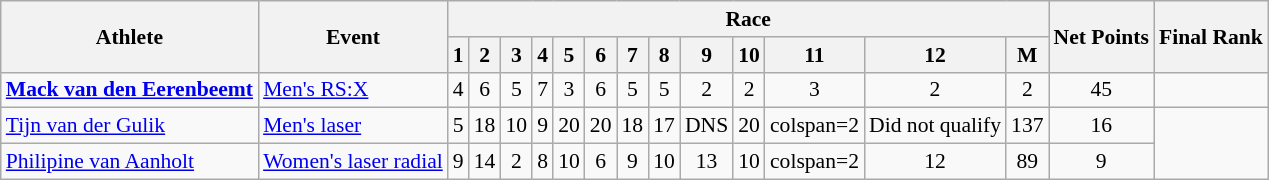<table class="wikitable" border="1" style="font-size:90%">
<tr>
<th rowspan=2>Athlete</th>
<th rowspan=2>Event</th>
<th colspan=13>Race</th>
<th rowspan=2>Net Points</th>
<th rowspan=2>Final Rank</th>
</tr>
<tr>
<th>1</th>
<th>2</th>
<th>3</th>
<th>4</th>
<th>5</th>
<th>6</th>
<th>7</th>
<th>8</th>
<th>9</th>
<th>10</th>
<th>11</th>
<th>12</th>
<th>M</th>
</tr>
<tr align=center>
<td align=left><strong><a href='#'>Mack van den Eerenbeemt</a></strong></td>
<td align=left><a href='#'>Men's RS:X</a></td>
<td>4</td>
<td>6</td>
<td>5</td>
<td>7</td>
<td>3</td>
<td>6</td>
<td>5</td>
<td>5</td>
<td>2</td>
<td>2</td>
<td>3</td>
<td>2</td>
<td>2</td>
<td>45</td>
<td></td>
</tr>
<tr align=center>
<td align=left><a href='#'>Tijn van der Gulik</a></td>
<td align=left><a href='#'>Men's laser</a></td>
<td>5</td>
<td>18</td>
<td>10</td>
<td>9</td>
<td>20</td>
<td>20</td>
<td>18</td>
<td>17</td>
<td>DNS</td>
<td>20</td>
<td>colspan=2 </td>
<td>Did not qualify</td>
<td>137</td>
<td>16</td>
</tr>
<tr align=center>
<td align=left><a href='#'>Philipine van Aanholt</a></td>
<td align=left><a href='#'>Women's laser radial</a></td>
<td>9</td>
<td>14</td>
<td>2</td>
<td>8</td>
<td>10</td>
<td>6</td>
<td>9</td>
<td>10</td>
<td>13</td>
<td>10</td>
<td>colspan=2 </td>
<td>12</td>
<td>89</td>
<td>9</td>
</tr>
</table>
